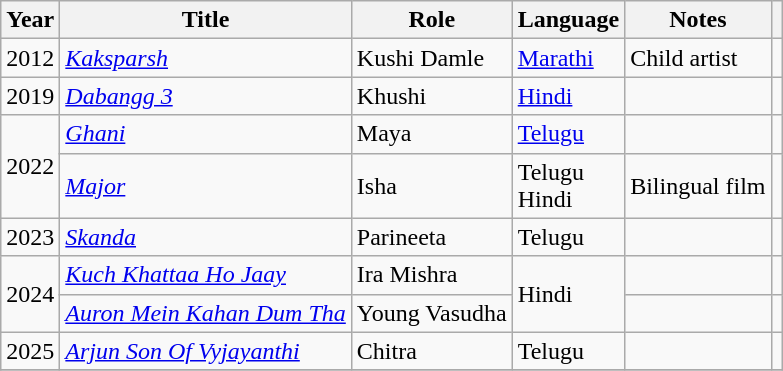<table class="wikitable sortable">
<tr>
<th>Year</th>
<th>Title</th>
<th>Role</th>
<th>Language</th>
<th>Notes</th>
<th class="unsortable"></th>
</tr>
<tr>
<td>2012</td>
<td><em><a href='#'>Kaksparsh</a></em></td>
<td>Kushi Damle</td>
<td><a href='#'>Marathi</a></td>
<td>Child artist</td>
<td></td>
</tr>
<tr>
<td>2019</td>
<td><em><a href='#'>Dabangg 3</a></em></td>
<td>Khushi</td>
<td><a href='#'>Hindi</a></td>
<td></td>
<td></td>
</tr>
<tr>
<td rowspan="2">2022</td>
<td><em><a href='#'>Ghani</a></em></td>
<td>Maya</td>
<td><a href='#'>Telugu</a></td>
<td></td>
<td></td>
</tr>
<tr>
<td><em><a href='#'>Major</a></em></td>
<td>Isha</td>
<td>Telugu<br>Hindi</td>
<td>Bilingual film</td>
<td></td>
</tr>
<tr>
<td>2023</td>
<td><em><a href='#'>Skanda</a></em></td>
<td>Parineeta</td>
<td>Telugu</td>
<td></td>
<td></td>
</tr>
<tr>
<td rowspan="2 ">2024</td>
<td><em><a href='#'>Kuch Khattaa Ho Jaay</a></em></td>
<td>Ira Mishra</td>
<td rowspan="2">Hindi</td>
<td></td>
<td></td>
</tr>
<tr>
<td><em><a href='#'>Auron Mein Kahan Dum Tha</a></em></td>
<td>Young Vasudha</td>
<td></td>
<td></td>
</tr>
<tr>
<td>2025</td>
<td><a href='#'><em>Arjun Son Of Vyjayanthi</em></a></td>
<td>Chitra</td>
<td>Telugu</td>
<td></td>
<td></td>
</tr>
<tr>
</tr>
</table>
